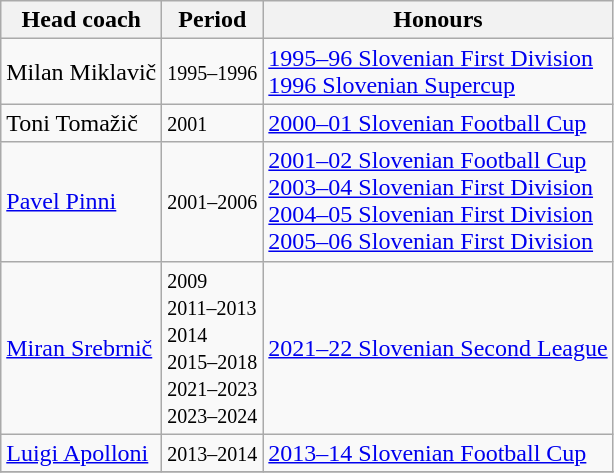<table class="wikitable">
<tr>
<th>Head coach</th>
<th>Period</th>
<th>Honours</th>
</tr>
<tr>
<td> Milan Miklavič</td>
<td><small>1995–1996</small></td>
<td><a href='#'>1995–96 Slovenian First Division</a><br><a href='#'>1996 Slovenian Supercup</a></td>
</tr>
<tr>
<td> Toni Tomažič</td>
<td><small>2001</small></td>
<td><a href='#'>2000–01 Slovenian Football Cup</a></td>
</tr>
<tr>
<td> <a href='#'>Pavel Pinni</a></td>
<td><small>2001–2006</small></td>
<td><a href='#'>2001–02 Slovenian Football Cup</a><br><a href='#'>2003–04 Slovenian First Division</a><br><a href='#'>2004–05 Slovenian First Division</a><br><a href='#'>2005–06 Slovenian First Division</a></td>
</tr>
<tr>
<td> <a href='#'>Miran Srebrnič</a></td>
<td><small>2009</small><br><small>2011–2013</small><br><small>2014</small><br><small>2015–2018</small><br><small>2021–2023</small><br><small>2023–2024</small></td>
<td><a href='#'>2021–22 Slovenian Second League</a></td>
</tr>
<tr>
<td> <a href='#'>Luigi Apolloni</a></td>
<td><small>2013–2014</small></td>
<td><a href='#'>2013–14 Slovenian Football Cup</a></td>
</tr>
<tr>
</tr>
</table>
